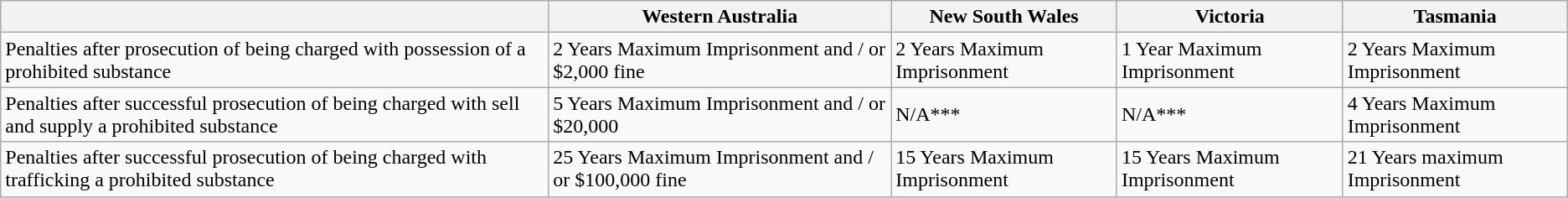<table class="wikitable">
<tr>
<th></th>
<th>Western Australia</th>
<th>New South Wales</th>
<th>Victoria</th>
<th>Tasmania</th>
</tr>
<tr>
<td>Penalties after prosecution of being charged with possession of a prohibited substance</td>
<td>2 Years Maximum Imprisonment and / or $2,000 fine </td>
<td>2 Years Maximum Imprisonment</td>
<td>1 Year Maximum Imprisonment</td>
<td>2 Years Maximum Imprisonment</td>
</tr>
<tr>
<td>Penalties after successful prosecution of being charged with sell and supply a prohibited substance</td>
<td>5 Years Maximum Imprisonment and / or $20,000 </td>
<td>N/A***</td>
<td>N/A***</td>
<td>4 Years Maximum Imprisonment</td>
</tr>
<tr>
<td>Penalties after successful prosecution of being charged with trafficking a prohibited substance</td>
<td>25 Years Maximum Imprisonment and / or $100,000 fine </td>
<td>15 Years Maximum Imprisonment </td>
<td>15 Years Maximum Imprisonment </td>
<td>21 Years maximum Imprisonment</td>
</tr>
</table>
